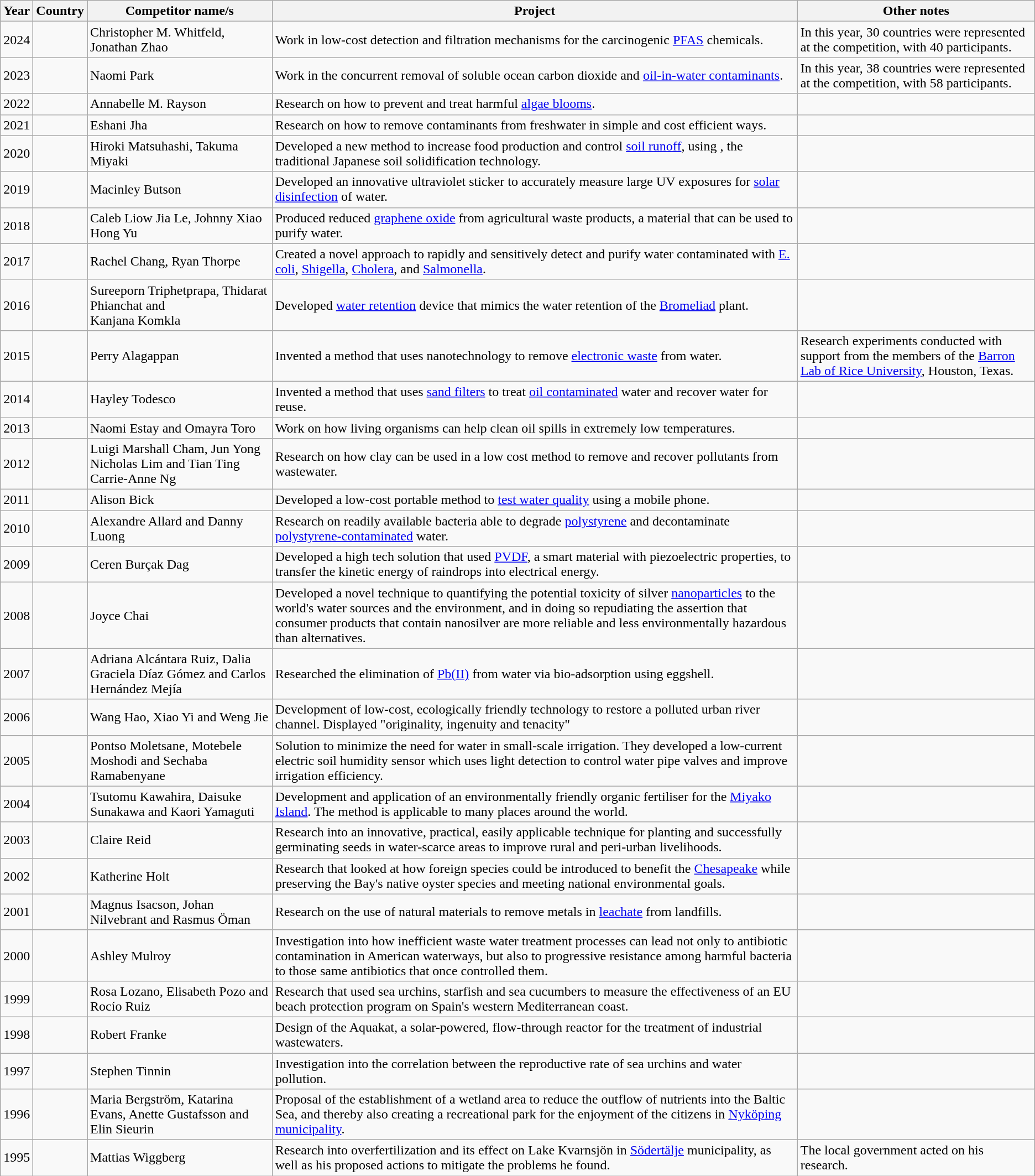<table class="wikitable">
<tr>
<th>Year</th>
<th>Country</th>
<th>Competitor name/s</th>
<th>Project</th>
<th>Other notes</th>
</tr>
<tr>
<td>2024</td>
<td></td>
<td>Christopher M. Whitfeld, Jonathan Zhao</td>
<td>Work in low-cost detection and filtration mechanisms for the carcinogenic <a href='#'>PFAS</a> chemicals.</td>
<td>In this year, 30 countries were represented at the competition, with 40 participants.</td>
</tr>
<tr>
<td>2023</td>
<td></td>
<td>Naomi Park</td>
<td>Work in the concurrent removal of soluble ocean carbon dioxide and <a href='#'>oil-in-water contaminants</a>.</td>
<td>In this year, 38 countries were represented at the competition, with 58 participants.</td>
</tr>
<tr>
<td>2022</td>
<td></td>
<td>Annabelle M. Rayson</td>
<td>Research on how to prevent and treat harmful <a href='#'>algae blooms</a>.</td>
<td></td>
</tr>
<tr>
<td>2021</td>
<td></td>
<td>Eshani Jha</td>
<td>Research on how to remove contaminants from freshwater in simple and cost efficient ways.</td>
<td></td>
</tr>
<tr>
<td>2020</td>
<td></td>
<td>Hiroki Matsuhashi, Takuma Miyaki</td>
<td>Developed a new method to increase food production and control <a href='#'>soil runoff</a>, using , the traditional Japanese soil solidification technology.</td>
<td></td>
</tr>
<tr>
<td>2019</td>
<td></td>
<td>Macinley Butson</td>
<td>Developed an innovative ultraviolet sticker to accurately measure large UV exposures for <a href='#'>solar disinfection</a> of water.</td>
<td></td>
</tr>
<tr>
<td>2018</td>
<td></td>
<td>Caleb Liow Jia Le, Johnny Xiao Hong Yu</td>
<td>Produced reduced <a href='#'>graphene oxide</a> from agricultural waste products, a material that can be used to purify water.</td>
<td></td>
</tr>
<tr>
<td>2017</td>
<td></td>
<td>Rachel Chang, Ryan Thorpe</td>
<td>Created a novel approach to rapidly and sensitively detect and purify water contaminated with <a href='#'>E. coli</a>, <a href='#'>Shigella</a>, <a href='#'>Cholera</a>, and <a href='#'>Salmonella</a>.</td>
<td></td>
</tr>
<tr>
<td>2016</td>
<td></td>
<td>Sureeporn Triphetprapa, Thidarat Phianchat and<br>Kanjana Komkla</td>
<td>Developed <a href='#'>water retention</a> device that mimics the water retention of the <a href='#'>Bromeliad</a> plant.</td>
<td></td>
</tr>
<tr>
<td>2015</td>
<td></td>
<td>Perry Alagappan</td>
<td>Invented a method that uses nanotechnology to remove <a href='#'>electronic waste</a> from water.</td>
<td>Research experiments conducted with support from the members of the <a href='#'>Barron Lab of Rice University</a>, Houston, Texas.</td>
</tr>
<tr>
<td>2014</td>
<td></td>
<td>Hayley Todesco</td>
<td>Invented a method that uses <a href='#'>sand filters</a> to treat <a href='#'>oil contaminated</a> water and recover water for reuse.</td>
<td></td>
</tr>
<tr>
<td>2013</td>
<td></td>
<td>Naomi Estay and Omayra Toro</td>
<td>Work on how living organisms can help clean oil spills in extremely low temperatures.</td>
<td></td>
</tr>
<tr>
<td>2012</td>
<td></td>
<td>Luigi Marshall Cham, Jun Yong Nicholas Lim and Tian Ting Carrie-Anne Ng</td>
<td>Research on how clay can be used in a low cost method to remove and recover pollutants from wastewater.</td>
<td></td>
</tr>
<tr>
<td>2011</td>
<td></td>
<td>Alison Bick</td>
<td>Developed a low-cost portable method to <a href='#'>test water quality</a> using a mobile phone.</td>
<td></td>
</tr>
<tr>
<td>2010</td>
<td></td>
<td>Alexandre Allard and Danny Luong</td>
<td>Research on readily available bacteria able to degrade <a href='#'>polystyrene</a> and decontaminate <a href='#'>polystyrene-contaminated</a> water.</td>
<td></td>
</tr>
<tr>
<td>2009</td>
<td></td>
<td>Ceren Burçak Dag</td>
<td>Developed a high tech solution that used <a href='#'>PVDF</a>, a smart material with piezoelectric properties, to transfer the kinetic energy of raindrops into electrical energy.</td>
<td></td>
</tr>
<tr>
<td>2008</td>
<td></td>
<td>Joyce Chai</td>
<td>Developed a novel technique to quantifying the potential toxicity of silver <a href='#'>nanoparticles</a> to the world's water sources and the environment, and in doing so repudiating the assertion that consumer products that contain nanosilver are more reliable and less environmentally hazardous than alternatives.</td>
<td></td>
</tr>
<tr>
<td>2007</td>
<td></td>
<td>Adriana Alcántara Ruiz, Dalia Graciela Díaz Gómez and Carlos Hernández Mejía</td>
<td>Researched the elimination of <a href='#'>Pb(II)</a> from water via bio-adsorption using eggshell.</td>
<td></td>
</tr>
<tr>
<td>2006</td>
<td></td>
<td>Wang Hao, Xiao Yi and Weng Jie</td>
<td>Development of low-cost, ecologically friendly technology to restore a polluted urban river channel. Displayed "originality, ingenuity and tenacity"</td>
<td></td>
</tr>
<tr>
<td>2005</td>
<td></td>
<td>Pontso Moletsane, Motebele Moshodi and Sechaba Ramabenyane</td>
<td>Solution to minimize the need for water in small-scale irrigation. They developed a low-current electric soil humidity sensor which uses light detection to control water pipe valves and improve irrigation efficiency.</td>
<td></td>
</tr>
<tr>
<td>2004</td>
<td></td>
<td>Tsutomu Kawahira, Daisuke Sunakawa and Kaori Yamaguti</td>
<td>Development and application of an environmentally friendly organic fertiliser for the <a href='#'>Miyako Island</a>. The method is applicable to many places around the world.</td>
<td></td>
</tr>
<tr>
<td>2003</td>
<td></td>
<td>Claire Reid</td>
<td>Research into an innovative, practical, easily applicable technique for planting and successfully germinating seeds in water-scarce areas to improve rural and peri-urban livelihoods.</td>
<td></td>
</tr>
<tr>
<td>2002</td>
<td></td>
<td>Katherine Holt</td>
<td>Research that looked at how foreign species could be introduced to benefit the <a href='#'>Chesapeake</a> while preserving the Bay's native oyster species and meeting national environmental goals.</td>
<td></td>
</tr>
<tr>
<td>2001</td>
<td></td>
<td>Magnus Isacson, Johan Nilvebrant and Rasmus Öman</td>
<td>Research on the use of natural materials to remove metals in <a href='#'>leachate</a> from landfills.</td>
<td></td>
</tr>
<tr>
<td>2000</td>
<td></td>
<td>Ashley Mulroy</td>
<td>Investigation into how inefficient waste water treatment processes can lead not only to antibiotic contamination in American waterways, but also to progressive resistance among harmful bacteria to those same antibiotics that once controlled them.</td>
<td></td>
</tr>
<tr>
<td>1999</td>
<td></td>
<td>Rosa Lozano, Elisabeth Pozo and Rocío Ruiz</td>
<td>Research that used sea urchins, starfish and sea cucumbers to measure the effectiveness of an EU beach protection program on Spain's western Mediterranean coast.</td>
<td></td>
</tr>
<tr>
<td>1998</td>
<td></td>
<td>Robert Franke</td>
<td>Design of the Aquakat, a solar-powered, flow-through reactor for the treatment of industrial wastewaters.</td>
<td></td>
</tr>
<tr>
<td>1997</td>
<td></td>
<td>Stephen Tinnin</td>
<td>Investigation into the correlation between the reproductive rate of sea urchins and water pollution.</td>
<td></td>
</tr>
<tr>
<td>1996</td>
<td></td>
<td>Maria Bergström, Katarina Evans, Anette Gustafsson and Elin Sieurin</td>
<td>Proposal of the establishment of a wetland area to reduce the outflow of nutrients into the Baltic Sea, and thereby also creating a recreational park for the enjoyment of the citizens in <a href='#'>Nyköping municipality</a>.</td>
<td></td>
</tr>
<tr>
<td>1995</td>
<td></td>
<td>Mattias Wiggberg</td>
<td>Research into overfertilization and its effect on Lake Kvarnsjön in <a href='#'>Södertälje</a> municipality, as well as his proposed actions to mitigate the problems he found.</td>
<td>The local government acted on his research.</td>
</tr>
</table>
